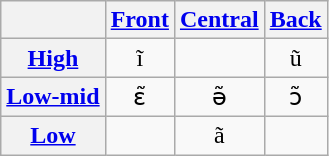<table class="wikitable" style="text-align:center">
<tr>
<th></th>
<th><a href='#'>Front</a></th>
<th><a href='#'>Central</a></th>
<th><a href='#'>Back</a></th>
</tr>
<tr>
<th><a href='#'>High</a></th>
<td>ĩ</td>
<td></td>
<td>ũ</td>
</tr>
<tr>
<th><a href='#'>Low-mid</a></th>
<td>ɛ̃</td>
<td>ə̃</td>
<td>ɔ̃</td>
</tr>
<tr>
<th><a href='#'>Low</a></th>
<td></td>
<td>ã</td>
<td></td>
</tr>
</table>
